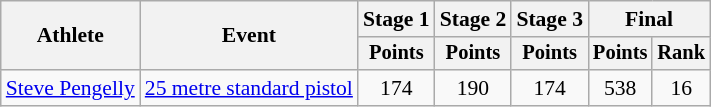<table class="wikitable" style="font-size:90%">
<tr>
<th rowspan=2>Athlete</th>
<th rowspan=2>Event</th>
<th colspan=1>Stage 1</th>
<th colspan=1>Stage 2</th>
<th colspan=1>Stage 3</th>
<th colspan=2>Final</th>
</tr>
<tr style="font-size:95%">
<th>Points</th>
<th>Points</th>
<th>Points</th>
<th>Points</th>
<th>Rank</th>
</tr>
<tr align=center>
<td align=left><a href='#'>Steve Pengelly</a></td>
<td align=left rowspan="2"><a href='#'>25 metre standard pistol</a></td>
<td>174</td>
<td>190</td>
<td>174</td>
<td>538</td>
<td>16</td>
</tr>
</table>
